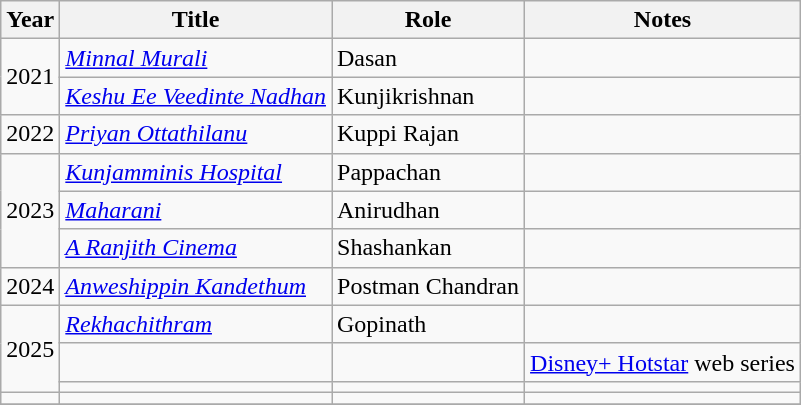<table class="wikitable sortable">
<tr>
<th>Year</th>
<th>Title</th>
<th>Role</th>
<th class="unsortable">Notes</th>
</tr>
<tr>
<td rowspan=2>2021</td>
<td><em><a href='#'>Minnal Murali</a></em></td>
<td>Dasan</td>
<td></td>
</tr>
<tr>
<td><em><a href='#'>Keshu Ee Veedinte Nadhan</a></em></td>
<td>Kunjikrishnan</td>
<td></td>
</tr>
<tr>
<td>2022</td>
<td><em><a href='#'>Priyan Ottathilanu</a></em></td>
<td>Kuppi Rajan</td>
<td></td>
</tr>
<tr>
<td rowspan=3>2023</td>
<td><em><a href='#'>Kunjamminis Hospital</a></em></td>
<td>Pappachan</td>
<td></td>
</tr>
<tr>
<td><em><a href='#'>Maharani</a></em></td>
<td>Anirudhan</td>
<td></td>
</tr>
<tr>
<td><em><a href='#'>A Ranjith Cinema</a></em></td>
<td>Shashankan</td>
<td></td>
</tr>
<tr>
<td>2024</td>
<td><em><a href='#'>Anweshippin Kandethum</a></em></td>
<td>Postman Chandran</td>
<td></td>
</tr>
<tr>
<td rowspan=3>2025</td>
<td><em><a href='#'>Rekhachithram</a></em></td>
<td>Gopinath</td>
<td></td>
</tr>
<tr>
<td></td>
<td></td>
<td><a href='#'>Disney+ Hotstar</a> web series</td>
</tr>
<tr>
<td></td>
<td></td>
<td></td>
</tr>
<tr>
<td></td>
<td></td>
<td></td>
<td></td>
</tr>
<tr>
</tr>
</table>
